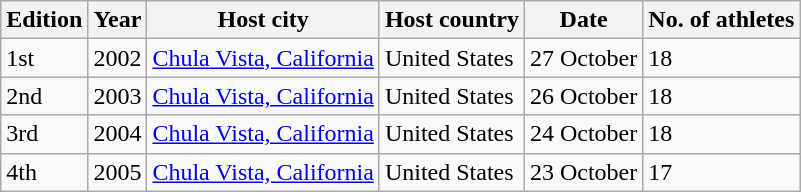<table class="wikitable sortable">
<tr>
<th>Edition</th>
<th>Year</th>
<th>Host city</th>
<th>Host country</th>
<th>Date</th>
<th>No. of athletes</th>
</tr>
<tr>
<td>1st</td>
<td>2002</td>
<td><a href='#'>Chula Vista, California</a></td>
<td>United States</td>
<td>27 October</td>
<td>18</td>
</tr>
<tr>
<td>2nd</td>
<td>2003</td>
<td><a href='#'>Chula Vista, California</a></td>
<td>United States</td>
<td>26 October</td>
<td>18</td>
</tr>
<tr>
<td>3rd</td>
<td>2004</td>
<td><a href='#'>Chula Vista, California</a></td>
<td>United States</td>
<td>24 October</td>
<td>18</td>
</tr>
<tr>
<td>4th</td>
<td>2005</td>
<td><a href='#'>Chula Vista, California</a></td>
<td>United States</td>
<td>23 October</td>
<td>17</td>
</tr>
</table>
